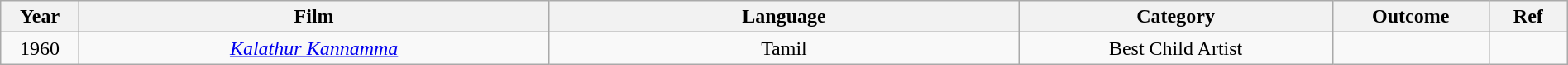<table class="wikitable" style="width:100%;">
<tr>
<th width=5%>Year</th>
<th style="width:30%;">Film</th>
<th style="width:30%;">Language</th>
<th style="width:20%;">Category</th>
<th style="width:10%;">Outcome</th>
<th style="width:5%;">Ref</th>
</tr>
<tr>
<td style="text-align:center;">1960</td>
<td style="text-align:center;"><em><a href='#'>Kalathur Kannamma</a></em></td>
<td style="text-align:center;">Tamil</td>
<td style="text-align:center;">Best Child Artist</td>
<td></td>
<td></td>
</tr>
</table>
